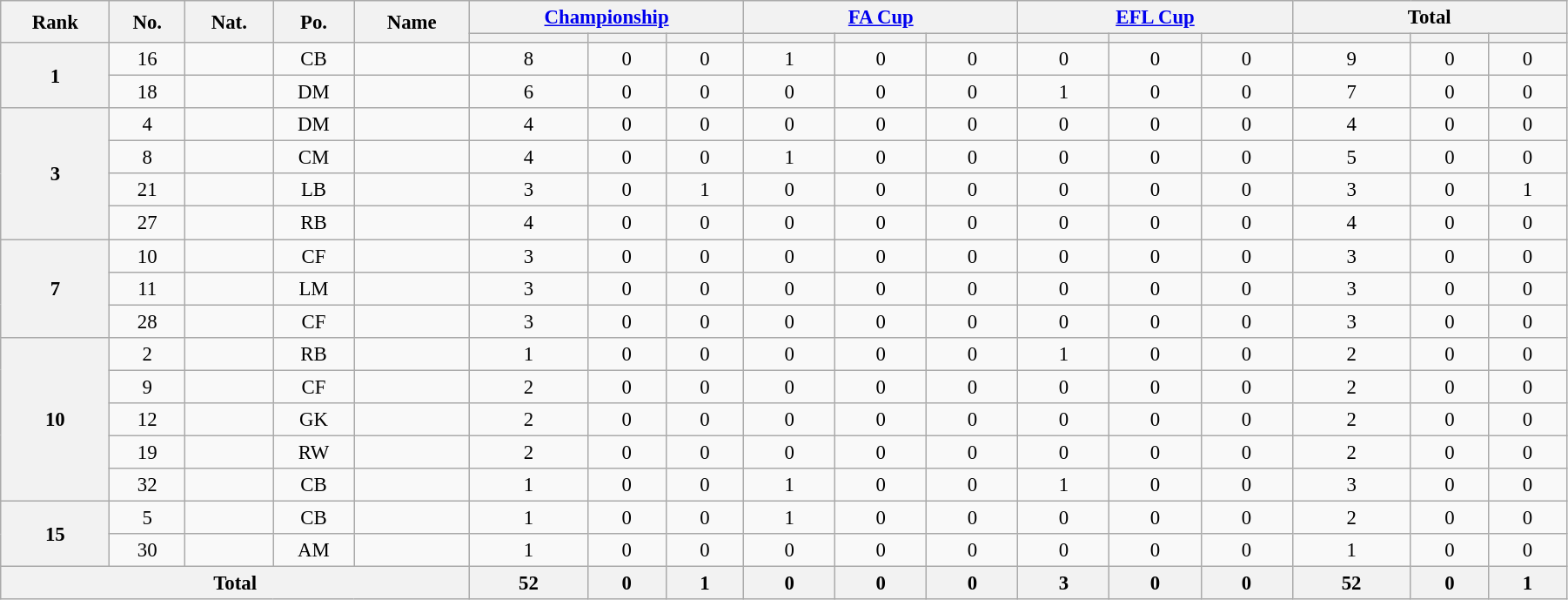<table class="wikitable" style="text-align:center; font-size:95%; width:95%;">
<tr>
<th rowspan=2>Rank</th>
<th rowspan=2>No.</th>
<th rowspan=2>Nat.</th>
<th rowspan=2>Po.</th>
<th rowspan=2>Name</th>
<th colspan=3 width=100px><a href='#'>Championship</a></th>
<th colspan=3 width=100px><a href='#'>FA Cup</a></th>
<th colspan=3 width=100px><a href='#'>EFL Cup</a></th>
<th colspan=3 width=100px>Total</th>
</tr>
<tr>
<th></th>
<th></th>
<th></th>
<th></th>
<th></th>
<th></th>
<th></th>
<th></th>
<th></th>
<th></th>
<th></th>
<th></th>
</tr>
<tr>
<th rowspan=2>1</th>
<td>16</td>
<td></td>
<td>CB</td>
<td></td>
<td>8</td>
<td>0</td>
<td>0</td>
<td>1</td>
<td>0</td>
<td>0</td>
<td>0</td>
<td>0</td>
<td>0</td>
<td>9</td>
<td>0</td>
<td>0</td>
</tr>
<tr>
<td>18</td>
<td></td>
<td>DM</td>
<td></td>
<td>6</td>
<td>0</td>
<td>0</td>
<td>0</td>
<td>0</td>
<td>0</td>
<td>1</td>
<td>0</td>
<td>0</td>
<td>7</td>
<td>0</td>
<td>0</td>
</tr>
<tr>
<th rowspan=4>3</th>
<td>4</td>
<td></td>
<td>DM</td>
<td></td>
<td>4</td>
<td>0</td>
<td>0</td>
<td>0</td>
<td>0</td>
<td>0</td>
<td>0</td>
<td>0</td>
<td>0</td>
<td>4</td>
<td>0</td>
<td>0</td>
</tr>
<tr>
<td>8</td>
<td></td>
<td>CM</td>
<td></td>
<td>4</td>
<td>0</td>
<td>0</td>
<td>1</td>
<td>0</td>
<td>0</td>
<td>0</td>
<td>0</td>
<td>0</td>
<td>5</td>
<td>0</td>
<td>0</td>
</tr>
<tr>
<td>21</td>
<td></td>
<td>LB</td>
<td></td>
<td>3</td>
<td>0</td>
<td>1</td>
<td>0</td>
<td>0</td>
<td>0</td>
<td>0</td>
<td>0</td>
<td>0</td>
<td>3</td>
<td>0</td>
<td>1</td>
</tr>
<tr>
<td>27</td>
<td></td>
<td>RB</td>
<td></td>
<td>4</td>
<td>0</td>
<td>0</td>
<td>0</td>
<td>0</td>
<td>0</td>
<td>0</td>
<td>0</td>
<td>0</td>
<td>4</td>
<td>0</td>
<td>0</td>
</tr>
<tr>
<th rowspan=3>7</th>
<td>10</td>
<td></td>
<td>CF</td>
<td></td>
<td>3</td>
<td>0</td>
<td>0</td>
<td>0</td>
<td>0</td>
<td>0</td>
<td>0</td>
<td>0</td>
<td>0</td>
<td>3</td>
<td>0</td>
<td>0</td>
</tr>
<tr>
<td>11</td>
<td></td>
<td>LM</td>
<td></td>
<td>3</td>
<td>0</td>
<td>0</td>
<td>0</td>
<td>0</td>
<td>0</td>
<td>0</td>
<td>0</td>
<td>0</td>
<td>3</td>
<td>0</td>
<td>0</td>
</tr>
<tr>
<td>28</td>
<td></td>
<td>CF</td>
<td></td>
<td>3</td>
<td>0</td>
<td>0</td>
<td>0</td>
<td>0</td>
<td>0</td>
<td>0</td>
<td>0</td>
<td>0</td>
<td>3</td>
<td>0</td>
<td>0</td>
</tr>
<tr>
<th rowspan=5>10</th>
<td>2</td>
<td></td>
<td>RB</td>
<td></td>
<td>1</td>
<td>0</td>
<td>0</td>
<td>0</td>
<td>0</td>
<td>0</td>
<td>1</td>
<td>0</td>
<td>0</td>
<td>2</td>
<td>0</td>
<td>0</td>
</tr>
<tr>
<td>9</td>
<td></td>
<td>CF</td>
<td></td>
<td>2</td>
<td>0</td>
<td>0</td>
<td>0</td>
<td>0</td>
<td>0</td>
<td>0</td>
<td>0</td>
<td>0</td>
<td>2</td>
<td>0</td>
<td>0</td>
</tr>
<tr>
<td>12</td>
<td></td>
<td>GK</td>
<td></td>
<td>2</td>
<td>0</td>
<td>0</td>
<td>0</td>
<td>0</td>
<td>0</td>
<td>0</td>
<td>0</td>
<td>0</td>
<td>2</td>
<td>0</td>
<td>0</td>
</tr>
<tr>
<td>19</td>
<td></td>
<td>RW</td>
<td></td>
<td>2</td>
<td>0</td>
<td>0</td>
<td>0</td>
<td>0</td>
<td>0</td>
<td>0</td>
<td>0</td>
<td>0</td>
<td>2</td>
<td>0</td>
<td>0</td>
</tr>
<tr>
<td>32</td>
<td></td>
<td>CB</td>
<td></td>
<td>1</td>
<td>0</td>
<td>0</td>
<td>1</td>
<td>0</td>
<td>0</td>
<td>1</td>
<td>0</td>
<td>0</td>
<td>3</td>
<td>0</td>
<td>0</td>
</tr>
<tr>
<th rowspan=2>15</th>
<td>5</td>
<td></td>
<td>CB</td>
<td></td>
<td>1</td>
<td>0</td>
<td>0</td>
<td>1</td>
<td>0</td>
<td>0</td>
<td>0</td>
<td>0</td>
<td>0</td>
<td>2</td>
<td>0</td>
<td>0</td>
</tr>
<tr>
<td>30</td>
<td></td>
<td>AM</td>
<td></td>
<td>1</td>
<td>0</td>
<td>0</td>
<td>0</td>
<td>0</td>
<td>0</td>
<td>0</td>
<td>0</td>
<td>0</td>
<td>1</td>
<td>0</td>
<td>0</td>
</tr>
<tr>
<th colspan=5>Total</th>
<th>52</th>
<th>0</th>
<th>1</th>
<th>0</th>
<th>0</th>
<th>0</th>
<th>3</th>
<th>0</th>
<th>0</th>
<th>52</th>
<th>0</th>
<th>1</th>
</tr>
</table>
